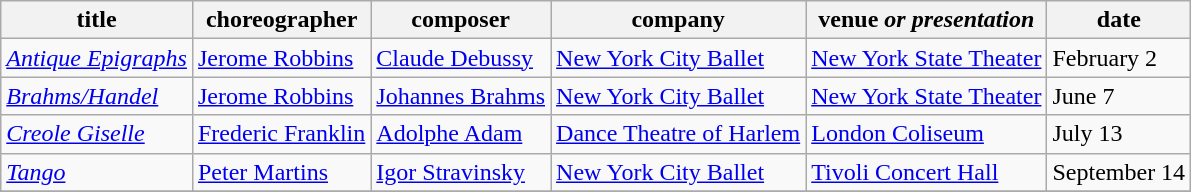<table class="wikitable sortable">
<tr>
<th>title</th>
<th>choreographer</th>
<th>composer</th>
<th>company</th>
<th>venue <em>or presentation</em></th>
<th>date</th>
</tr>
<tr>
<td><em><a href='#'>Antique Epigraphs</a></em></td>
<td><a href='#'>Jerome Robbins</a></td>
<td><a href='#'>Claude Debussy</a></td>
<td><a href='#'>New York City Ballet</a></td>
<td><a href='#'>New York State Theater</a></td>
<td>February 2</td>
</tr>
<tr>
<td><em><a href='#'>Brahms/Handel</a></em></td>
<td><a href='#'>Jerome Robbins</a></td>
<td><a href='#'>Johannes Brahms</a></td>
<td><a href='#'>New York City Ballet</a></td>
<td><a href='#'>New York State Theater</a></td>
<td>June 7</td>
</tr>
<tr>
<td><em><a href='#'>Creole Giselle</a></em></td>
<td><a href='#'>Frederic Franklin</a></td>
<td><a href='#'>Adolphe Adam</a></td>
<td><a href='#'>Dance Theatre of Harlem</a></td>
<td><a href='#'>London Coliseum</a></td>
<td>July 13</td>
</tr>
<tr>
<td><em><a href='#'>Tango</a></em></td>
<td><a href='#'>Peter Martins</a></td>
<td><a href='#'>Igor Stravinsky</a></td>
<td><a href='#'>New York City Ballet</a></td>
<td><a href='#'>Tivoli Concert Hall</a></td>
<td>September 14</td>
</tr>
<tr>
</tr>
</table>
